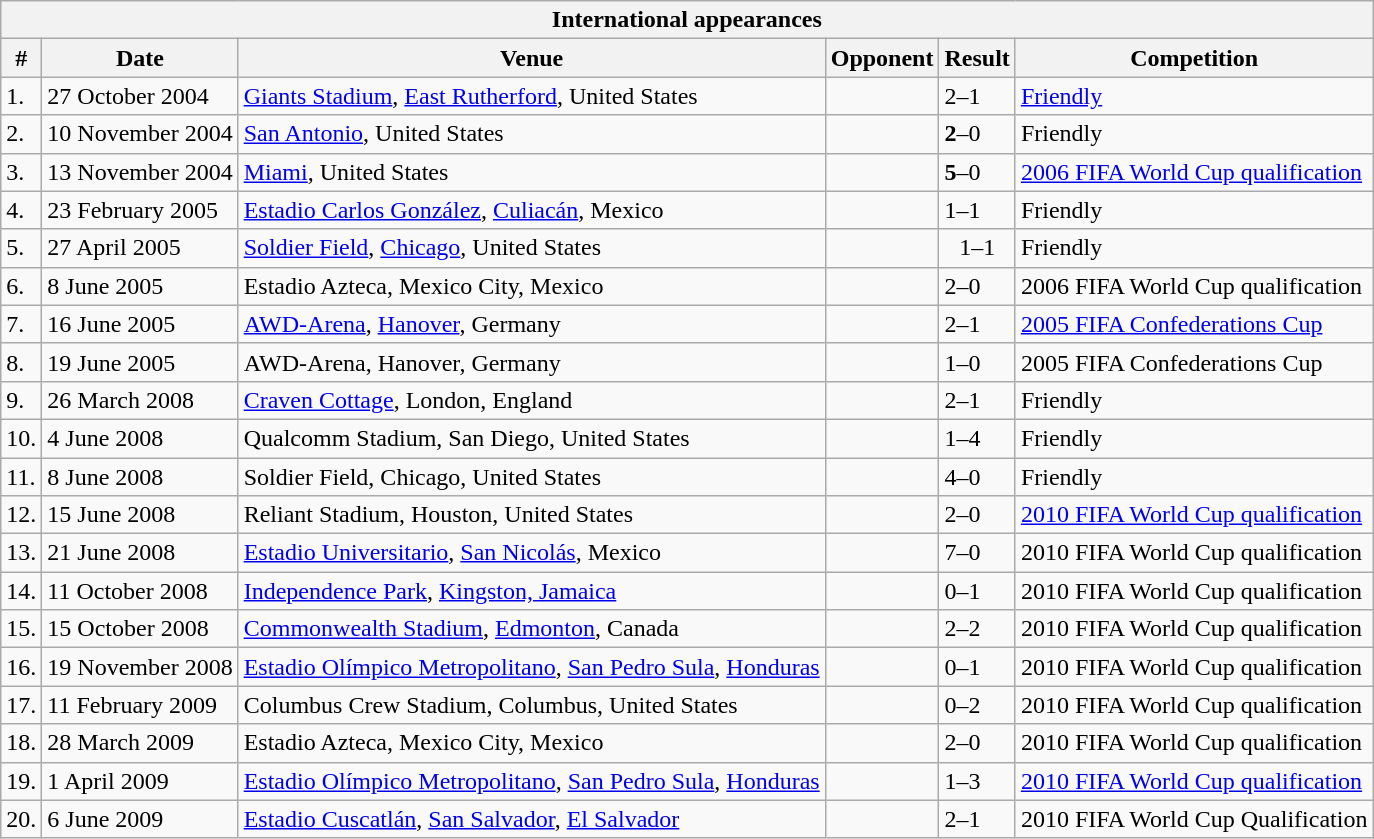<table class="wikitable collapsible collapsed">
<tr>
<th colspan="7"><strong>International appearances</strong></th>
</tr>
<tr>
<th>#</th>
<th>Date</th>
<th>Venue</th>
<th>Opponent</th>
<th>Result</th>
<th>Competition</th>
</tr>
<tr>
<td>1.</td>
<td>27 October 2004</td>
<td><a href='#'>Giants Stadium</a>, <a href='#'>East Rutherford</a>, United States</td>
<td></td>
<td>2–1</td>
<td><a href='#'>Friendly</a></td>
</tr>
<tr>
<td>2.</td>
<td>10 November 2004</td>
<td><a href='#'>San Antonio</a>, United States</td>
<td></td>
<td><strong>2</strong>–0</td>
<td>Friendly</td>
</tr>
<tr>
<td>3.</td>
<td>13 November 2004</td>
<td><a href='#'>Miami</a>, United States</td>
<td></td>
<td><strong>5</strong>–0</td>
<td><a href='#'>2006 FIFA World Cup qualification</a></td>
</tr>
<tr>
<td>4.</td>
<td>23 February 2005</td>
<td><a href='#'>Estadio Carlos González</a>, <a href='#'>Culiacán</a>, Mexico</td>
<td></td>
<td>1–1</td>
<td>Friendly</td>
</tr>
<tr>
<td>5.</td>
<td>27 April 2005</td>
<td><a href='#'>Soldier Field</a>, <a href='#'>Chicago</a>, United States</td>
<td></td>
<td align=center>1–1</td>
<td>Friendly</td>
</tr>
<tr>
<td>6.</td>
<td>8 June 2005</td>
<td>Estadio Azteca, Mexico City, Mexico</td>
<td></td>
<td>2–0</td>
<td>2006 FIFA World Cup qualification</td>
</tr>
<tr>
<td>7.</td>
<td>16 June 2005</td>
<td><a href='#'>AWD-Arena</a>, <a href='#'>Hanover</a>, Germany</td>
<td></td>
<td>2–1</td>
<td><a href='#'>2005 FIFA Confederations Cup</a></td>
</tr>
<tr>
<td>8.</td>
<td>19 June 2005</td>
<td>AWD-Arena, Hanover, Germany</td>
<td></td>
<td>1–0</td>
<td>2005 FIFA Confederations Cup</td>
</tr>
<tr>
<td>9.</td>
<td>26 March 2008</td>
<td><a href='#'>Craven Cottage</a>, London, England</td>
<td></td>
<td>2–1</td>
<td>Friendly</td>
</tr>
<tr>
<td>10.</td>
<td>4 June 2008</td>
<td>Qualcomm Stadium, San Diego, United States</td>
<td></td>
<td>1–4</td>
<td>Friendly</td>
</tr>
<tr>
<td>11.</td>
<td>8 June 2008</td>
<td>Soldier Field, Chicago, United States</td>
<td></td>
<td>4–0</td>
<td>Friendly</td>
</tr>
<tr>
<td>12.</td>
<td>15 June 2008</td>
<td>Reliant Stadium, Houston, United States</td>
<td></td>
<td>2–0</td>
<td><a href='#'>2010 FIFA World Cup qualification</a></td>
</tr>
<tr>
<td>13.</td>
<td>21 June 2008</td>
<td><a href='#'>Estadio Universitario</a>, <a href='#'>San Nicolás</a>, Mexico</td>
<td></td>
<td>7–0</td>
<td>2010 FIFA World Cup qualification</td>
</tr>
<tr>
<td>14.</td>
<td>11 October 2008</td>
<td><a href='#'>Independence Park</a>, <a href='#'>Kingston, Jamaica</a></td>
<td></td>
<td>0–1</td>
<td>2010 FIFA World Cup qualification</td>
</tr>
<tr>
<td>15.</td>
<td>15 October 2008</td>
<td><a href='#'>Commonwealth Stadium</a>, <a href='#'>Edmonton</a>, Canada</td>
<td></td>
<td>2–2</td>
<td>2010 FIFA World Cup qualification</td>
</tr>
<tr>
<td>16.</td>
<td>19 November 2008</td>
<td><a href='#'>Estadio Olímpico Metropolitano</a>, <a href='#'>San Pedro Sula</a>, <a href='#'>Honduras</a></td>
<td></td>
<td>0–1</td>
<td>2010 FIFA World Cup qualification</td>
</tr>
<tr>
<td>17.</td>
<td>11 February 2009</td>
<td>Columbus Crew Stadium, Columbus, United States</td>
<td></td>
<td>0–2</td>
<td>2010 FIFA World Cup qualification</td>
</tr>
<tr>
<td>18.</td>
<td>28 March 2009</td>
<td>Estadio Azteca, Mexico City, Mexico</td>
<td></td>
<td>2–0</td>
<td>2010 FIFA World Cup qualification</td>
</tr>
<tr>
<td>19.</td>
<td>1 April 2009</td>
<td><a href='#'>Estadio Olímpico Metropolitano</a>, <a href='#'>San Pedro Sula</a>, <a href='#'>Honduras</a></td>
<td></td>
<td>1–3</td>
<td><a href='#'>2010 FIFA World Cup qualification</a></td>
</tr>
<tr>
<td>20.</td>
<td>6 June 2009</td>
<td><a href='#'>Estadio Cuscatlán</a>, <a href='#'>San Salvador</a>, <a href='#'>El Salvador</a></td>
<td></td>
<td>2–1</td>
<td>2010 FIFA World Cup Qualification</td>
</tr>
</table>
